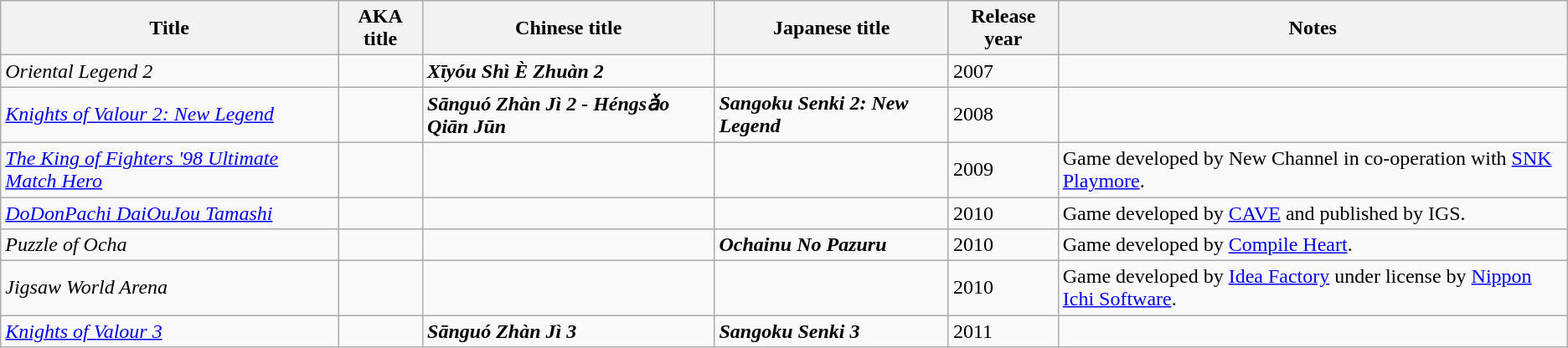<table class="wikitable sortable" border="1">
<tr>
<th scope="col">Title</th>
<th scope="col">AKA title</th>
<th scope="col">Chinese title</th>
<th scope="col">Japanese title</th>
<th scope="col">Release year</th>
<th scope="col">Notes</th>
</tr>
<tr>
<td><em>Oriental Legend 2</em></td>
<td></td>
<td><strong><em>Xīyóu Shì È Zhuàn 2</em></strong></td>
<td></td>
<td>2007</td>
<td></td>
</tr>
<tr>
<td><em><a href='#'>Knights of Valour 2: New Legend</a></em></td>
<td></td>
<td><strong><em>Sānguó Zhàn Jì 2 - Héngsǎo Qiān Jūn</em></strong></td>
<td><strong><em>Sangoku Senki 2: New Legend</em></strong></td>
<td>2008</td>
<td></td>
</tr>
<tr>
<td><em><a href='#'>The King of Fighters '98 Ultimate Match Hero</a></em></td>
<td></td>
<td></td>
<td></td>
<td>2009</td>
<td>Game developed by New Channel in co-operation with <a href='#'>SNK Playmore</a>.</td>
</tr>
<tr>
<td><em><a href='#'>DoDonPachi DaiOuJou Tamashi</a></em></td>
<td></td>
<td></td>
<td></td>
<td>2010</td>
<td>Game developed by <a href='#'>CAVE</a> and published by IGS.</td>
</tr>
<tr>
<td><em>Puzzle of Ocha</em></td>
<td></td>
<td></td>
<td><strong><em>Ochainu No Pazuru</em></strong></td>
<td>2010</td>
<td>Game developed by <a href='#'>Compile Heart</a>.</td>
</tr>
<tr>
<td><em>Jigsaw World Arena</em></td>
<td></td>
<td></td>
<td></td>
<td>2010</td>
<td>Game developed by <a href='#'>Idea Factory</a> under license by <a href='#'>Nippon Ichi Software</a>.</td>
</tr>
<tr>
<td><em><a href='#'>Knights of Valour 3</a></em></td>
<td></td>
<td><strong><em>Sānguó Zhàn Jì 3</em></strong></td>
<td><strong><em>Sangoku Senki 3</em></strong></td>
<td>2011</td>
<td></td>
</tr>
</table>
